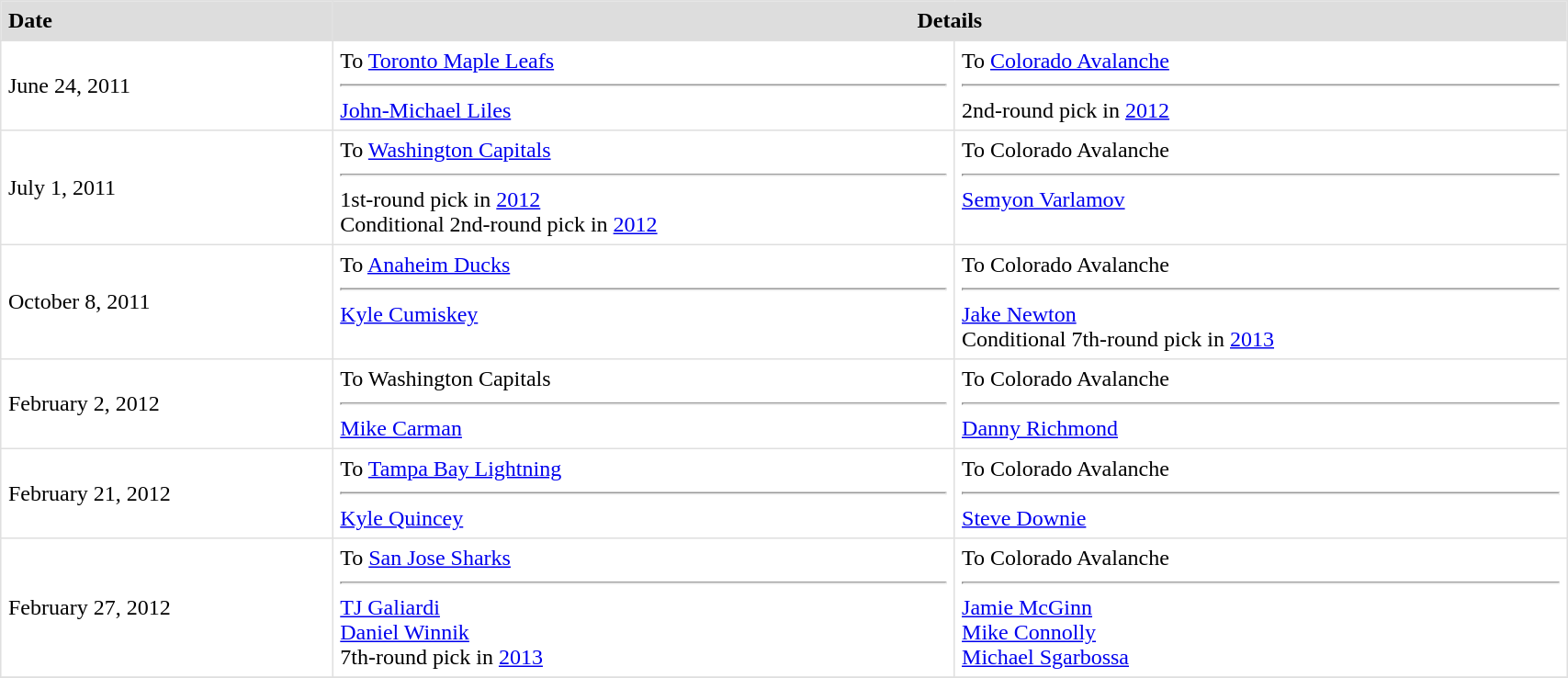<table border=1 style="border-collapse:collapse" bordercolor="#DFDFDF" cellpadding="5" width=90%>
<tr bgcolor="#dddddd">
<th style="text-align:left;">Date</th>
<th colspan="2">Details</th>
</tr>
<tr>
<td>June 24, 2011</td>
<td valign="top">To <a href='#'>Toronto Maple Leafs</a> <hr><a href='#'>John-Michael Liles</a></td>
<td valign="top">To <a href='#'>Colorado Avalanche</a> <hr>2nd-round pick in <a href='#'>2012</a></td>
</tr>
<tr>
<td>July 1, 2011</td>
<td valign="top">To <a href='#'>Washington Capitals</a> <hr>1st-round pick in <a href='#'>2012</a><br>Conditional 2nd-round pick in <a href='#'>2012</a></td>
<td valign="top">To Colorado Avalanche <hr><a href='#'>Semyon Varlamov</a></td>
</tr>
<tr>
<td>October 8, 2011</td>
<td valign="top">To <a href='#'>Anaheim Ducks</a> <hr><a href='#'>Kyle Cumiskey</a></td>
<td valign="top">To Colorado Avalanche <hr><a href='#'>Jake Newton</a><br>Conditional 7th-round pick in <a href='#'>2013</a></td>
</tr>
<tr>
<td>February 2, 2012</td>
<td valign="top">To Washington Capitals <hr><a href='#'>Mike Carman</a></td>
<td valign="top">To Colorado Avalanche <hr><a href='#'>Danny Richmond</a></td>
</tr>
<tr>
<td>February 21, 2012</td>
<td valign="top">To <a href='#'>Tampa Bay Lightning</a> <hr><a href='#'>Kyle Quincey</a></td>
<td valign="top">To Colorado Avalanche <hr><a href='#'>Steve Downie</a></td>
</tr>
<tr>
<td>February 27, 2012</td>
<td valign="top">To <a href='#'>San Jose Sharks</a> <hr><a href='#'>TJ Galiardi</a><br><a href='#'>Daniel Winnik</a><br>7th-round pick in <a href='#'>2013</a></td>
<td valign="top">To Colorado Avalanche <hr><a href='#'>Jamie McGinn</a><br><a href='#'>Mike Connolly</a><br><a href='#'>Michael Sgarbossa</a></td>
</tr>
<tr>
</tr>
</table>
